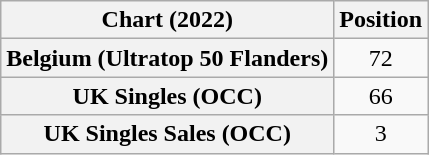<table class="wikitable sortable plainrowheaders" style="text-align:center">
<tr>
<th scope="col">Chart (2022)</th>
<th scope="col">Position</th>
</tr>
<tr>
<th scope="row">Belgium (Ultratop 50 Flanders)</th>
<td>72</td>
</tr>
<tr>
<th scope="row">UK Singles (OCC)</th>
<td>66</td>
</tr>
<tr>
<th scope="row">UK Singles Sales (OCC)</th>
<td>3</td>
</tr>
</table>
